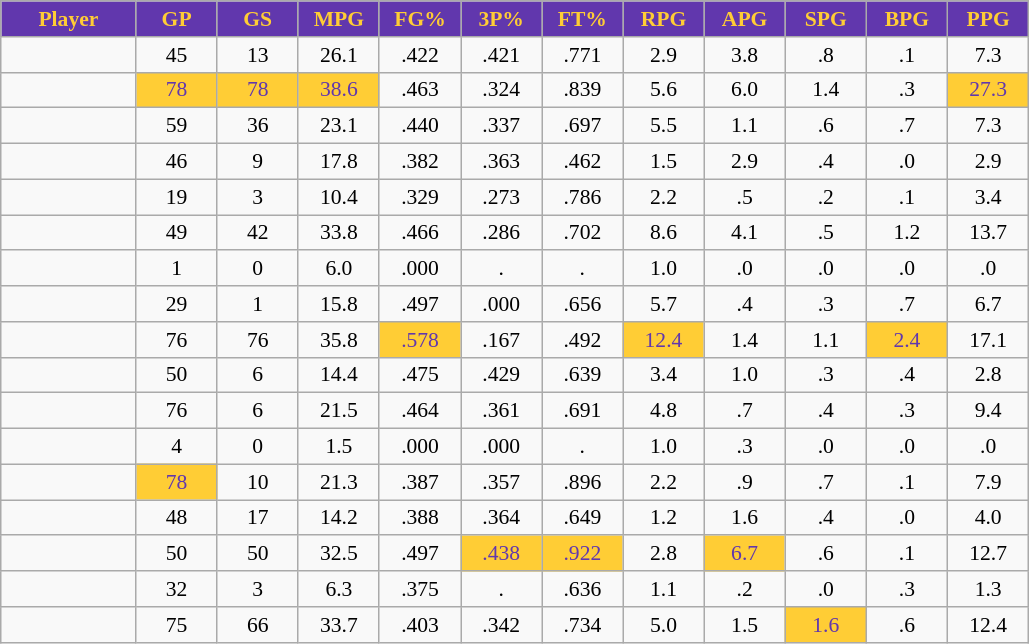<table class="wikitable sortable" style="font-size:90%; text-align:center;">
<tr>
<th style="background:#6137ad;color:#ffcd35;" width="10%">Player</th>
<th style="background:#6137ad;color:#ffcd35;" width="6%">GP</th>
<th style="background:#6137ad;color:#ffcd35;" width="6%">GS</th>
<th style="background:#6137ad;color:#ffcd35;" width="6%">MPG</th>
<th style="background:#6137ad;color:#ffcd35;" width="6%">FG%</th>
<th style="background:#6137ad;color:#ffcd35;" width="6%">3P%</th>
<th style="background:#6137ad;color:#ffcd35;" width="6%">FT%</th>
<th style="background:#6137ad;color:#ffcd35;" width="6%">RPG</th>
<th style="background:#6137ad;color:#ffcd35;" width="6%">APG</th>
<th style="background:#6137ad;color:#ffcd35;" width="6%">SPG</th>
<th style="background:#6137ad;color:#ffcd35;" width="6%">BPG</th>
<th style="background:#6137ad;color:#ffcd35;" width="6%">PPG</th>
</tr>
<tr>
<td></td>
<td>45</td>
<td>13</td>
<td>26.1</td>
<td>.422</td>
<td>.421</td>
<td>.771</td>
<td>2.9</td>
<td>3.8</td>
<td>.8</td>
<td>.1</td>
<td>7.3</td>
</tr>
<tr>
<td></td>
<td style="background:#ffcd35;color:#6137ad;">78</td>
<td style="background:#ffcd35;color:#6137ad;">78</td>
<td style="background:#ffcd35;color:#6137ad;">38.6</td>
<td>.463</td>
<td>.324</td>
<td>.839</td>
<td>5.6</td>
<td>6.0</td>
<td>1.4</td>
<td>.3</td>
<td style="background:#ffcd35;color:#6137ad;">27.3</td>
</tr>
<tr>
<td></td>
<td>59</td>
<td>36</td>
<td>23.1</td>
<td>.440</td>
<td>.337</td>
<td>.697</td>
<td>5.5</td>
<td>1.1</td>
<td>.6</td>
<td>.7</td>
<td>7.3</td>
</tr>
<tr>
<td></td>
<td>46</td>
<td>9</td>
<td>17.8</td>
<td>.382</td>
<td>.363</td>
<td>.462</td>
<td>1.5</td>
<td>2.9</td>
<td>.4</td>
<td>.0</td>
<td>2.9</td>
</tr>
<tr>
<td></td>
<td>19</td>
<td>3</td>
<td>10.4</td>
<td>.329</td>
<td>.273</td>
<td>.786</td>
<td>2.2</td>
<td>.5</td>
<td>.2</td>
<td>.1</td>
<td>3.4</td>
</tr>
<tr>
<td></td>
<td>49</td>
<td>42</td>
<td>33.8</td>
<td>.466</td>
<td>.286</td>
<td>.702</td>
<td>8.6</td>
<td>4.1</td>
<td>.5</td>
<td>1.2</td>
<td>13.7</td>
</tr>
<tr>
<td></td>
<td>1</td>
<td>0</td>
<td>6.0</td>
<td>.000</td>
<td>.</td>
<td>.</td>
<td>1.0</td>
<td>.0</td>
<td>.0</td>
<td>.0</td>
<td>.0</td>
</tr>
<tr>
<td></td>
<td>29</td>
<td>1</td>
<td>15.8</td>
<td>.497</td>
<td>.000</td>
<td>.656</td>
<td>5.7</td>
<td>.4</td>
<td>.3</td>
<td>.7</td>
<td>6.7</td>
</tr>
<tr>
<td></td>
<td>76</td>
<td>76</td>
<td>35.8</td>
<td style="background:#ffcd35;color:#6137ad;">.578</td>
<td>.167</td>
<td>.492</td>
<td style="background:#ffcd35;color:#6137ad;">12.4</td>
<td>1.4</td>
<td>1.1</td>
<td style="background:#ffcd35;color:#6137ad;">2.4</td>
<td>17.1</td>
</tr>
<tr>
<td></td>
<td>50</td>
<td>6</td>
<td>14.4</td>
<td>.475</td>
<td>.429</td>
<td>.639</td>
<td>3.4</td>
<td>1.0</td>
<td>.3</td>
<td>.4</td>
<td>2.8</td>
</tr>
<tr>
<td></td>
<td>76</td>
<td>6</td>
<td>21.5</td>
<td>.464</td>
<td>.361</td>
<td>.691</td>
<td>4.8</td>
<td>.7</td>
<td>.4</td>
<td>.3</td>
<td>9.4</td>
</tr>
<tr>
<td></td>
<td>4</td>
<td>0</td>
<td>1.5</td>
<td>.000</td>
<td>.000</td>
<td>.</td>
<td>1.0</td>
<td>.3</td>
<td>.0</td>
<td>.0</td>
<td>.0</td>
</tr>
<tr>
<td></td>
<td style="background:#ffcd35;color:#6137ad;">78</td>
<td>10</td>
<td>21.3</td>
<td>.387</td>
<td>.357</td>
<td>.896</td>
<td>2.2</td>
<td>.9</td>
<td>.7</td>
<td>.1</td>
<td>7.9</td>
</tr>
<tr>
<td></td>
<td>48</td>
<td>17</td>
<td>14.2</td>
<td>.388</td>
<td>.364</td>
<td>.649</td>
<td>1.2</td>
<td>1.6</td>
<td>.4</td>
<td>.0</td>
<td>4.0</td>
</tr>
<tr>
<td></td>
<td>50</td>
<td>50</td>
<td>32.5</td>
<td>.497</td>
<td style="background:#ffcd35;color:#6137ad;">.438</td>
<td style="background:#ffcd35;color:#6137ad;">.922</td>
<td>2.8</td>
<td style="background:#ffcd35;color:#6137ad;">6.7</td>
<td>.6</td>
<td>.1</td>
<td>12.7</td>
</tr>
<tr>
<td></td>
<td>32</td>
<td>3</td>
<td>6.3</td>
<td>.375</td>
<td>.</td>
<td>.636</td>
<td>1.1</td>
<td>.2</td>
<td>.0</td>
<td>.3</td>
<td>1.3</td>
</tr>
<tr>
<td></td>
<td>75</td>
<td>66</td>
<td>33.7</td>
<td>.403</td>
<td>.342</td>
<td>.734</td>
<td>5.0</td>
<td>1.5</td>
<td style="background:#ffcd35;color:#6137ad;">1.6</td>
<td>.6</td>
<td>12.4</td>
</tr>
</table>
